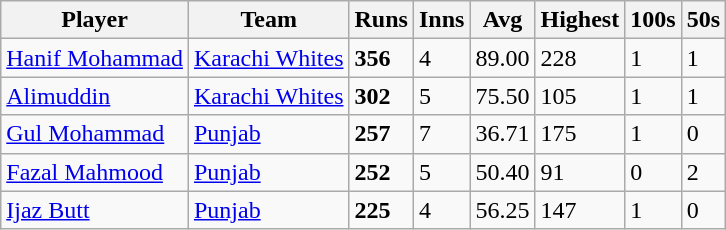<table class="wikitable">
<tr>
<th>Player</th>
<th>Team</th>
<th>Runs</th>
<th>Inns</th>
<th>Avg</th>
<th>Highest</th>
<th>100s</th>
<th>50s</th>
</tr>
<tr>
<td><a href='#'>Hanif Mohammad</a></td>
<td><a href='#'>Karachi Whites</a></td>
<td><strong>356</strong></td>
<td>4</td>
<td>89.00</td>
<td>228</td>
<td>1</td>
<td>1</td>
</tr>
<tr>
<td><a href='#'>Alimuddin</a></td>
<td><a href='#'>Karachi Whites</a></td>
<td><strong>302</strong></td>
<td>5</td>
<td>75.50</td>
<td>105</td>
<td>1</td>
<td>1</td>
</tr>
<tr>
<td><a href='#'>Gul Mohammad</a></td>
<td><a href='#'>Punjab</a></td>
<td><strong>257</strong></td>
<td>7</td>
<td>36.71</td>
<td>175</td>
<td>1</td>
<td>0</td>
</tr>
<tr>
<td><a href='#'>Fazal Mahmood</a></td>
<td><a href='#'>Punjab</a></td>
<td><strong>252</strong></td>
<td>5</td>
<td>50.40</td>
<td>91</td>
<td>0</td>
<td>2</td>
</tr>
<tr>
<td><a href='#'>Ijaz Butt</a></td>
<td><a href='#'>Punjab</a></td>
<td><strong>225</strong></td>
<td>4</td>
<td>56.25</td>
<td>147</td>
<td>1</td>
<td>0</td>
</tr>
</table>
